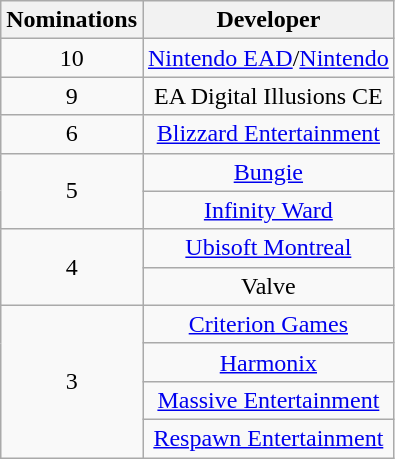<table class="wikitable" style="text-align:center;">
<tr>
<th scope="col" width="55">Nominations</th>
<th scope="col" align="center">Developer</th>
</tr>
<tr>
<td align="center">10</td>
<td><a href='#'>Nintendo EAD</a>/<a href='#'>Nintendo</a></td>
</tr>
<tr>
<td align="center">9</td>
<td>EA Digital Illusions CE</td>
</tr>
<tr>
<td align="center">6</td>
<td><a href='#'>Blizzard Entertainment</a></td>
</tr>
<tr>
<td align="center" rowspan="2">5</td>
<td><a href='#'>Bungie</a></td>
</tr>
<tr>
<td><a href='#'>Infinity Ward</a></td>
</tr>
<tr>
<td align="center" rowspan="2">4</td>
<td><a href='#'>Ubisoft Montreal</a></td>
</tr>
<tr>
<td>Valve</td>
</tr>
<tr>
<td align="center" rowspan="4">3</td>
<td><a href='#'>Criterion Games</a></td>
</tr>
<tr>
<td><a href='#'>Harmonix</a></td>
</tr>
<tr>
<td><a href='#'>Massive Entertainment</a></td>
</tr>
<tr>
<td><a href='#'>Respawn Entertainment</a></td>
</tr>
</table>
